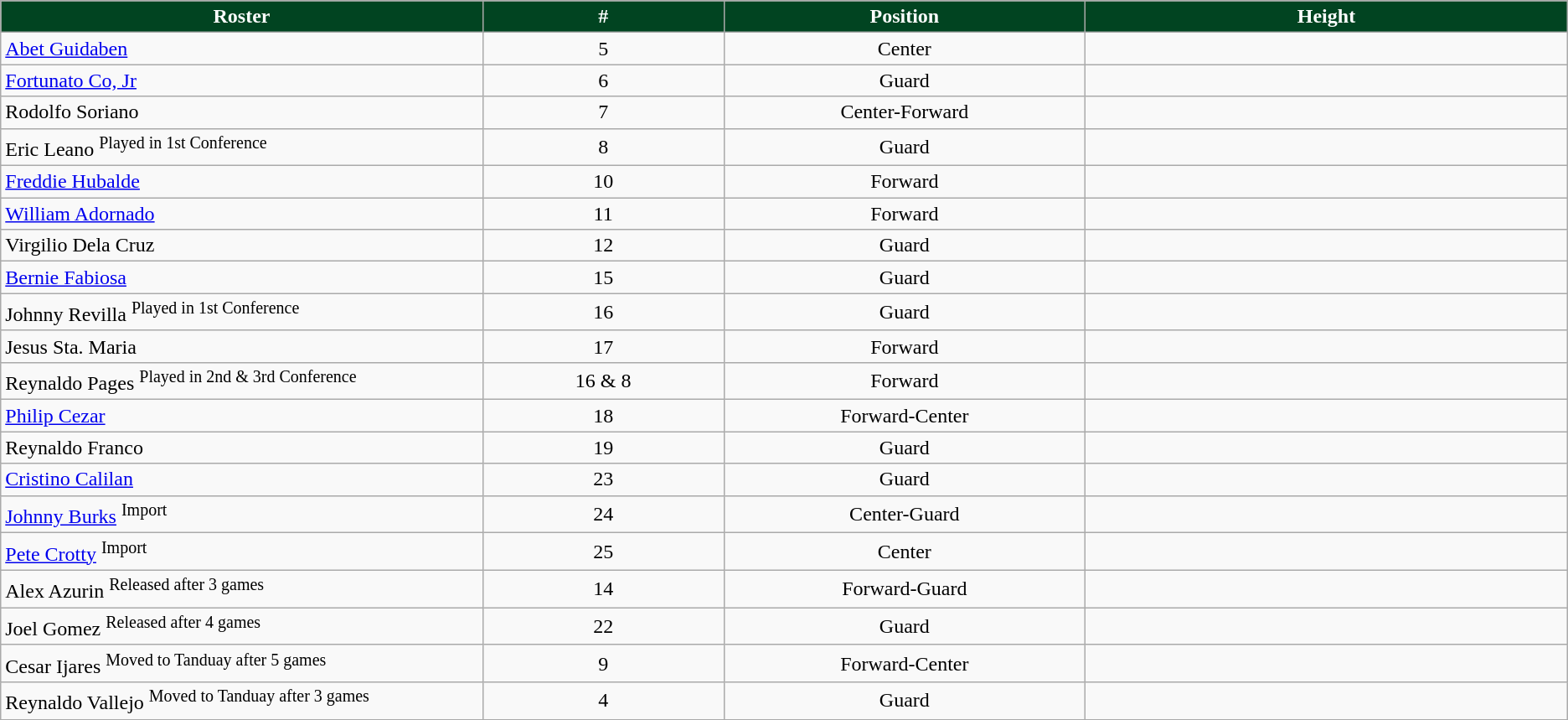<table class="wikitable" border="1">
<tr>
<th style="background:#014421; color:#ffffff" width="20%">Roster</th>
<th style="background:#014421; color:#ffffff" width="10%">#</th>
<th style="background:#014421; color:#ffffff" width="15%">Position</th>
<th style="background:#014421; color:#ffffff" width="20%">Height</th>
</tr>
<tr>
<td><a href='#'>Abet Guidaben</a></td>
<td align=center>5</td>
<td align=center>Center</td>
<td align=center></td>
</tr>
<tr>
<td><a href='#'>Fortunato Co, Jr</a></td>
<td align=center>6</td>
<td align=center>Guard</td>
<td align=center></td>
</tr>
<tr>
<td>Rodolfo Soriano</td>
<td align=center>7</td>
<td align=center>Center-Forward</td>
<td align=center></td>
</tr>
<tr>
<td>Eric Leano  <sup>Played in 1st Conference </sup></td>
<td align=center>8</td>
<td align=center>Guard</td>
<td align=center></td>
</tr>
<tr>
<td><a href='#'>Freddie Hubalde</a></td>
<td align=center>10</td>
<td align=center>Forward</td>
<td align=center></td>
</tr>
<tr>
<td><a href='#'>William Adornado</a></td>
<td align=center>11</td>
<td align=center>Forward</td>
<td align=center></td>
</tr>
<tr>
<td>Virgilio Dela Cruz</td>
<td align=center>12</td>
<td align=center>Guard</td>
<td align=center></td>
</tr>
<tr>
<td><a href='#'>Bernie Fabiosa</a></td>
<td align=center>15</td>
<td align=center>Guard</td>
<td align=center></td>
</tr>
<tr>
<td>Johnny Revilla <sup>Played in 1st Conference </sup></td>
<td align=center>16</td>
<td align=center>Guard</td>
<td align=center></td>
</tr>
<tr>
<td>Jesus Sta. Maria</td>
<td align=center>17</td>
<td align=center>Forward</td>
<td align=center></td>
</tr>
<tr>
<td>Reynaldo Pages <sup>Played in 2nd & 3rd Conference </sup></td>
<td align=center>16 & 8</td>
<td align=center>Forward</td>
<td align=center></td>
</tr>
<tr>
<td><a href='#'>Philip Cezar</a></td>
<td align=center>18</td>
<td align=center>Forward-Center</td>
<td align=center></td>
</tr>
<tr>
<td>Reynaldo Franco</td>
<td align=center>19</td>
<td align=center>Guard</td>
<td align=center></td>
</tr>
<tr>
<td><a href='#'>Cristino Calilan</a></td>
<td align=center>23</td>
<td align=center>Guard</td>
<td align=center></td>
</tr>
<tr>
<td><a href='#'>Johnny Burks</a> <sup> Import </sup></td>
<td align=center>24</td>
<td align=center>Center-Guard</td>
<td align=center></td>
</tr>
<tr>
<td><a href='#'>Pete Crotty</a> <sup> Import </sup></td>
<td align=center>25</td>
<td align=center>Center</td>
<td align=center></td>
</tr>
<tr>
<td>Alex Azurin <sup> Released after 3 games </sup></td>
<td align=center>14</td>
<td align=center>Forward-Guard</td>
<td align=center></td>
</tr>
<tr>
<td>Joel Gomez <sup> Released after 4 games </sup></td>
<td align=center>22</td>
<td align=center>Guard</td>
<td align=center></td>
</tr>
<tr>
<td>Cesar Ijares <sup> Moved to Tanduay after 5 games </sup></td>
<td align=center>9</td>
<td align=center>Forward-Center</td>
<td align=center></td>
</tr>
<tr>
<td>Reynaldo Vallejo <sup> Moved to Tanduay after 3 games </sup></td>
<td align=center>4</td>
<td align=center>Guard</td>
<td align=center></td>
</tr>
<tr>
</tr>
</table>
